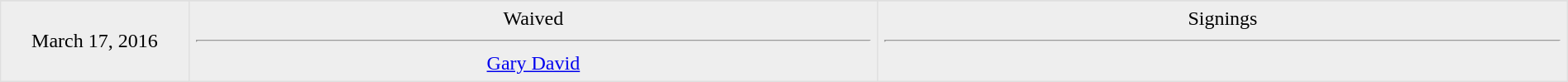<table border=1 style="border-collapse:collapse; text-align: center; width: 100%" bordercolor="#DFDFDF"  cellpadding="5">
<tr>
</tr>
<tr bgcolor="eeeeee">
<td rowspan=1>March 17, 2016 <br></td>
<td style="width:44%" valign="top">Waived<hr><a href='#'>Gary David</a></td>
<td style="width:44%" valign="top">Signings<hr></td>
</tr>
</table>
